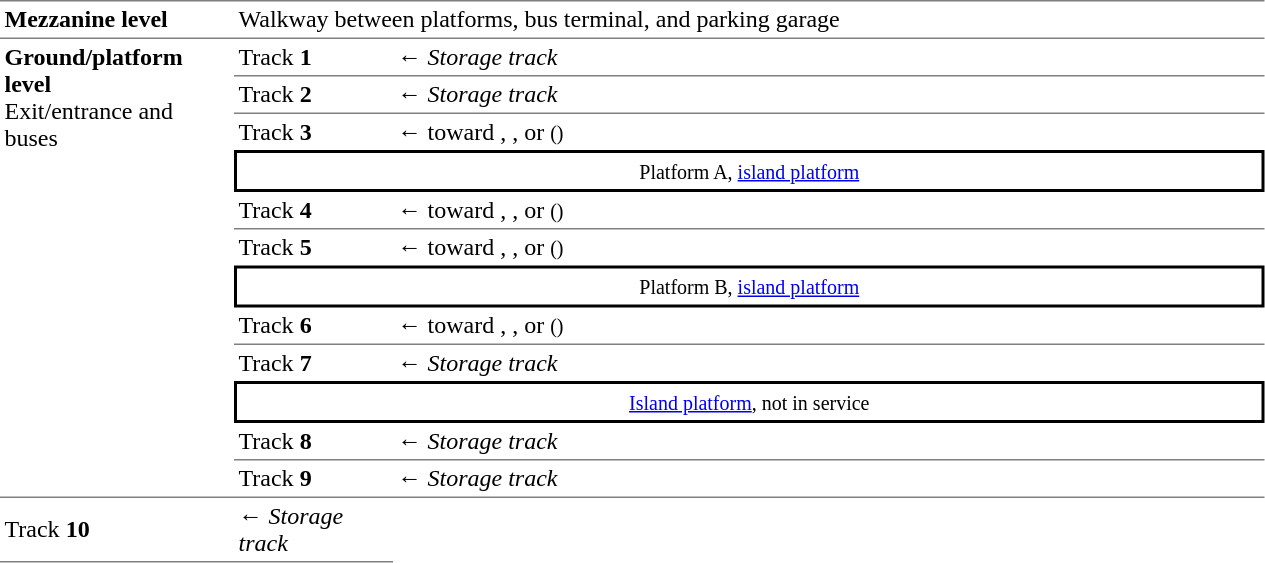<table table border=0 cellspacing=0 cellpadding=3>
<tr>
<td style="border-top:solid 1px gray;"><strong>Mezzanine level</strong></td>
<td style="border-top:solid 1px gray;" colspan=2>Walkway between platforms, bus terminal, and parking garage</td>
</tr>
<tr>
<td style="border-top:solid 1px gray;border-bottom:solid 1px gray;" width=150 rowspan=13 valign=top><strong>Ground/platform level</strong><br>Exit/entrance and buses</td>
<td style="border-top:solid 1px gray;" width=100>Track <strong>1</strong></td>
<td style="border-top:solid 1px gray;" width=575>← <em>Storage track</em></td>
</tr>
<tr>
<td style="border-top:solid 1px gray">Track <strong>2</strong></td>
<td style="border-top:solid 1px gray">← <em>Storage track</em></td>
</tr>
<tr>
</tr>
<tr>
<td style="border-top:solid 1px gray">Track <strong>3</strong></td>
<td style="border-top:solid 1px gray">←  toward , , or  <small>()</small></td>
</tr>
<tr>
<td style="border-top:solid 2px black;border-right:solid 2px black;border-left:solid 2px black;border-bottom:solid 2px black;text-align:center;" colspan=2><small>Platform A, <a href='#'>island platform</a></small> </td>
</tr>
<tr>
<td style="border-bottom:solid 1px gray">Track <strong>4</strong></td>
<td style="border-bottom:solid 1px gray">←  toward , , or  <small>()</small></td>
</tr>
<tr>
<td>Track <strong>5</strong></td>
<td>←  toward , , or  <small>()</small></td>
</tr>
<tr>
<td style="border-top:solid 2px black;border-right:solid 2px black;border-left:solid 2px black;border-bottom:solid 2px black;text-align:center;" colspan=2><small>Platform B, <a href='#'>island platform</a></small> </td>
</tr>
<tr>
<td style="border-bottom:solid 1px gray">Track <strong>6</strong></td>
<td style="border-bottom:solid 1px gray">←  toward , , or  <small>()</small></td>
</tr>
<tr>
<td>Track <strong>7</strong></td>
<td>← <em>Storage track</em></td>
</tr>
<tr>
<td style="border-top:solid 2px black;border-right:solid 2px black;border-left:solid 2px black;border-bottom:solid 2px black;text-align:center;" colspan=2><small><a href='#'>Island platform</a>, not in service</small></td>
</tr>
<tr>
<td style="border-bottom:solid 1px gray">Track <strong>8</strong></td>
<td style="border-bottom:solid 1px gray">← <em>Storage track</em></td>
</tr>
<tr>
<td style="border-bottom:solid 1px gray">Track <strong>9</strong></td>
<td style="border-bottom:solid 1px gray">← <em>Storage track</em></td>
</tr>
<tr>
<td style="border-bottom:solid 1px gray">Track <strong>10</strong></td>
<td style="border-bottom:solid 1px gray">← <em>Storage track</em></td>
</tr>
</table>
